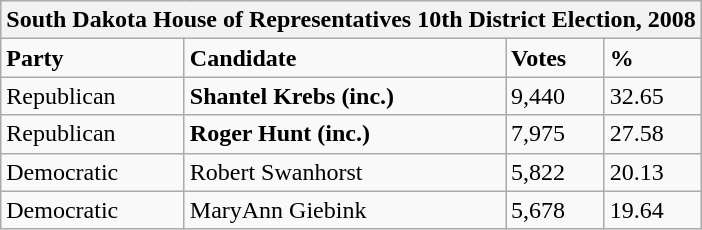<table class="wikitable">
<tr>
<th colspan="4">South Dakota House of Representatives 10th District Election, 2008</th>
</tr>
<tr>
<td><strong>Party</strong></td>
<td><strong>Candidate</strong></td>
<td><strong>Votes</strong></td>
<td><strong>%</strong></td>
</tr>
<tr>
<td>Republican</td>
<td><strong>Shantel Krebs (inc.)</strong></td>
<td>9,440</td>
<td>32.65</td>
</tr>
<tr>
<td>Republican</td>
<td><strong>Roger Hunt (inc.)</strong></td>
<td>7,975</td>
<td>27.58</td>
</tr>
<tr>
<td>Democratic</td>
<td>Robert Swanhorst</td>
<td>5,822</td>
<td>20.13</td>
</tr>
<tr>
<td>Democratic</td>
<td>MaryAnn Giebink</td>
<td>5,678</td>
<td>19.64</td>
</tr>
</table>
